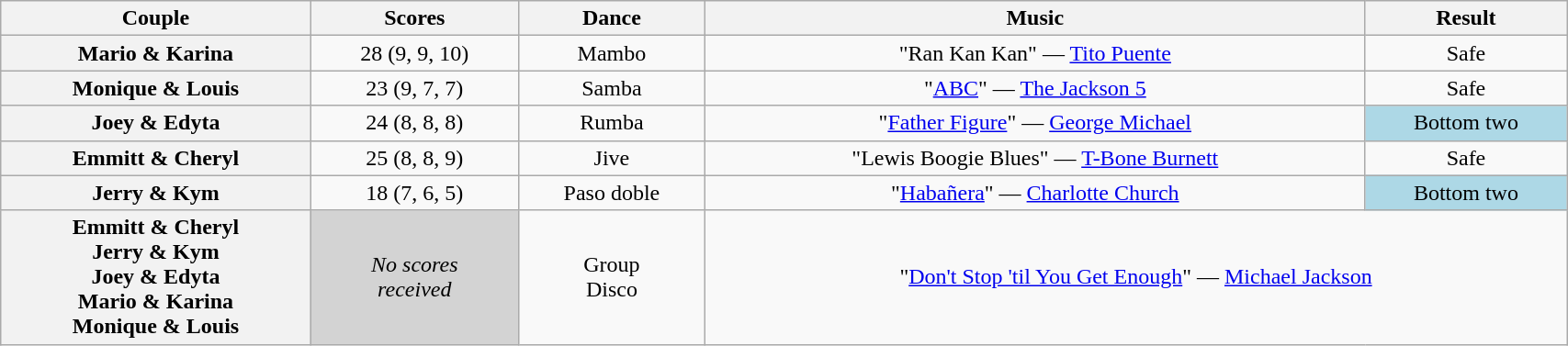<table class="wikitable sortable" style="text-align:center; width:90%">
<tr>
<th scope="col">Couple</th>
<th scope="col">Scores</th>
<th scope="col" class="unsortable">Dance</th>
<th scope="col" class="unsortable">Music</th>
<th scope="col" class="unsortable">Result</th>
</tr>
<tr>
<th scope="row">Mario & Karina</th>
<td>28 (9, 9, 10)</td>
<td>Mambo</td>
<td>"Ran Kan Kan" — <a href='#'>Tito Puente</a></td>
<td>Safe</td>
</tr>
<tr>
<th scope="row">Monique & Louis</th>
<td>23 (9, 7, 7)</td>
<td>Samba</td>
<td>"<a href='#'>ABC</a>" — <a href='#'>The Jackson 5</a></td>
<td>Safe</td>
</tr>
<tr>
<th scope="row">Joey & Edyta</th>
<td>24 (8, 8, 8)</td>
<td>Rumba</td>
<td>"<a href='#'>Father Figure</a>" — <a href='#'>George Michael</a></td>
<td bgcolor=lightblue>Bottom two</td>
</tr>
<tr>
<th scope="row">Emmitt & Cheryl</th>
<td>25 (8, 8, 9)</td>
<td>Jive</td>
<td>"Lewis Boogie Blues" — <a href='#'>T-Bone Burnett</a></td>
<td>Safe</td>
</tr>
<tr>
<th scope="row">Jerry & Kym</th>
<td>18 (7, 6, 5)</td>
<td>Paso doble</td>
<td>"<a href='#'>Habañera</a>" — <a href='#'>Charlotte Church</a></td>
<td bgcolor=lightblue>Bottom two</td>
</tr>
<tr>
<th scope="row">Emmitt & Cheryl<br>Jerry & Kym<br>Joey & Edyta<br>Mario & Karina<br>Monique & Louis</th>
<td bgcolor=lightgray><em>No scores<br>received</em></td>
<td>Group<br>Disco</td>
<td colspan="2">"<a href='#'>Don't Stop 'til You Get Enough</a>" — <a href='#'>Michael Jackson</a></td>
</tr>
</table>
